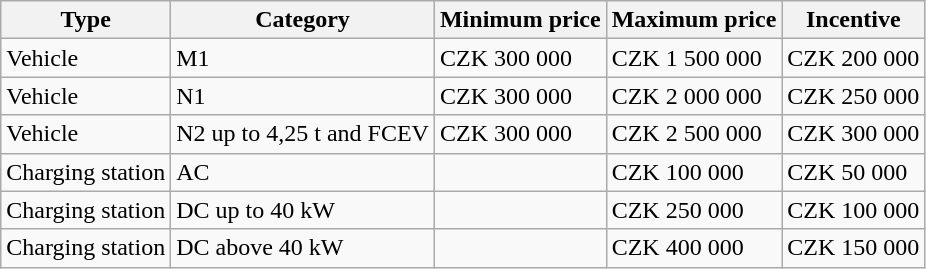<table class="wikitable col3right col4right col5right">
<tr>
<th>Type</th>
<th>Category</th>
<th>Minimum price</th>
<th>Maximum price</th>
<th>Incentive</th>
</tr>
<tr>
<td>Vehicle</td>
<td>M1</td>
<td>CZK 300 000</td>
<td>CZK 1 500 000</td>
<td>CZK 200 000</td>
</tr>
<tr>
<td>Vehicle</td>
<td>N1</td>
<td>CZK 300 000</td>
<td>CZK 2 000 000</td>
<td>CZK 250 000</td>
</tr>
<tr>
<td>Vehicle</td>
<td>N2 up to 4,25 t and FCEV</td>
<td>CZK 300 000</td>
<td>CZK 2 500 000</td>
<td>CZK 300 000</td>
</tr>
<tr>
<td>Charging station</td>
<td>AC</td>
<td></td>
<td>CZK 100 000</td>
<td>CZK 50 000</td>
</tr>
<tr>
<td>Charging station</td>
<td>DC up to 40 kW</td>
<td></td>
<td>CZK 250 000</td>
<td>CZK 100 000</td>
</tr>
<tr>
<td>Charging station</td>
<td>DC above 40 kW</td>
<td></td>
<td>CZK 400 000</td>
<td>CZK 150 000</td>
</tr>
</table>
